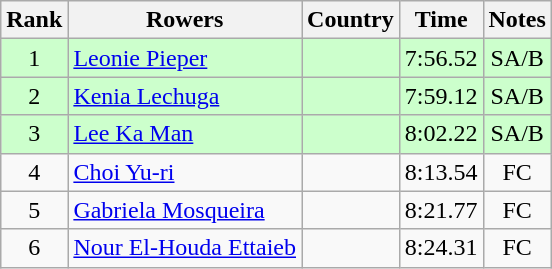<table class="wikitable" style="text-align:center">
<tr>
<th>Rank</th>
<th>Rowers</th>
<th>Country</th>
<th>Time</th>
<th>Notes</th>
</tr>
<tr bgcolor=ccffcc>
<td>1</td>
<td align="left"><a href='#'>Leonie Pieper</a></td>
<td align="left"></td>
<td>7:56.52</td>
<td>SA/B</td>
</tr>
<tr bgcolor=ccffcc>
<td>2</td>
<td align="left"><a href='#'>Kenia Lechuga</a></td>
<td align="left"></td>
<td>7:59.12</td>
<td>SA/B</td>
</tr>
<tr bgcolor=ccffcc>
<td>3</td>
<td align="left"><a href='#'>Lee Ka Man</a></td>
<td align="left"></td>
<td>8:02.22</td>
<td>SA/B</td>
</tr>
<tr>
<td>4</td>
<td align="left"><a href='#'>Choi Yu-ri</a></td>
<td align="left"></td>
<td>8:13.54</td>
<td>FC</td>
</tr>
<tr>
<td>5</td>
<td align="left"><a href='#'>Gabriela Mosqueira</a></td>
<td align="left"></td>
<td>8:21.77</td>
<td>FC</td>
</tr>
<tr>
<td>6</td>
<td align="left"><a href='#'>Nour El-Houda Ettaieb</a></td>
<td align="left"></td>
<td>8:24.31</td>
<td>FC</td>
</tr>
</table>
